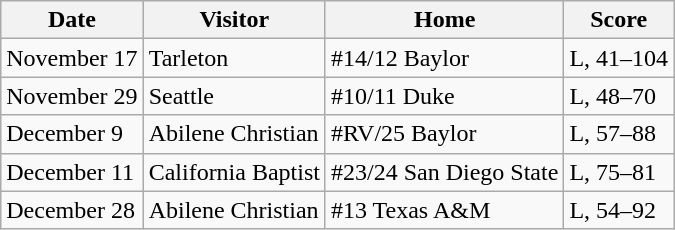<table class="wikitable">
<tr>
<th>Date</th>
<th>Visitor</th>
<th>Home</th>
<th>Score</th>
</tr>
<tr style="background: ;">
<td>November 17</td>
<td>Tarleton</td>
<td>#14/12 Baylor</td>
<td>L, 41–104</td>
</tr>
<tr style="background: ;">
<td>November 29</td>
<td>Seattle</td>
<td>#10/11 Duke</td>
<td>L, 48–70</td>
</tr>
<tr style="background: ;">
<td>December 9</td>
<td>Abilene Christian</td>
<td>#RV/25 Baylor</td>
<td>L, 57–88</td>
</tr>
<tr>
<td>December 11</td>
<td>California Baptist</td>
<td>#23/24 San Diego State</td>
<td>L, 75–81</td>
</tr>
<tr>
<td>December 28</td>
<td>Abilene Christian</td>
<td>#13 Texas A&M</td>
<td>L, 54–92</td>
</tr>
</table>
